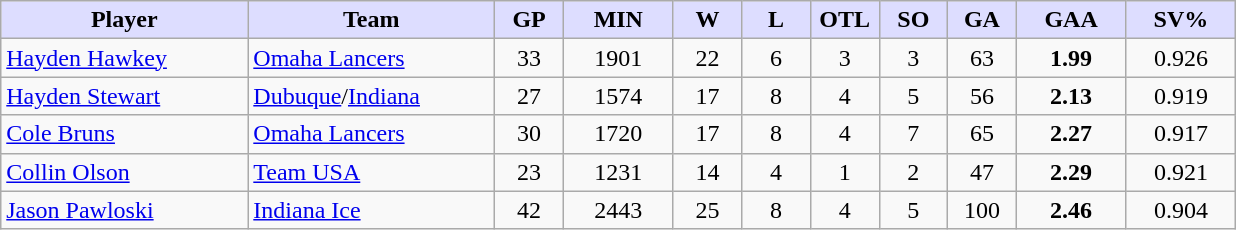<table class="wikitable" style="text-align:center;">
<tr>
<th style="background:#ddf; width:18%;">Player</th>
<th style="background:#ddf; width:18%;">Team</th>
<th style="background:#ddf; width:5%;">GP</th>
<th style="background:#ddf; width:8%;">MIN</th>
<th style="background:#ddf; width:5%;">W</th>
<th style="background:#ddf; width:5%;">L</th>
<th style="background:#ddf; width:5%;">OTL</th>
<th style="background:#ddf; width:5%;">SO</th>
<th style="background:#ddf; width:5%;">GA</th>
<th style="background:#ddf; width:8%;">GAA</th>
<th style="background:#ddf; width:8%;">SV%</th>
</tr>
<tr>
<td align=left><a href='#'>Hayden Hawkey</a></td>
<td align=left><a href='#'>Omaha Lancers</a></td>
<td>33</td>
<td>1901</td>
<td>22</td>
<td>6</td>
<td>3</td>
<td>3</td>
<td>63</td>
<td><strong>1.99</strong></td>
<td>0.926</td>
</tr>
<tr>
<td align=left><a href='#'>Hayden Stewart</a></td>
<td align=left><a href='#'>Dubuque</a>/<a href='#'>Indiana</a></td>
<td>27</td>
<td>1574</td>
<td>17</td>
<td>8</td>
<td>4</td>
<td>5</td>
<td>56</td>
<td><strong>2.13</strong></td>
<td>0.919</td>
</tr>
<tr>
<td align=left><a href='#'>Cole Bruns</a></td>
<td align=left><a href='#'>Omaha Lancers</a></td>
<td>30</td>
<td>1720</td>
<td>17</td>
<td>8</td>
<td>4</td>
<td>7</td>
<td>65</td>
<td><strong>2.27</strong></td>
<td>0.917</td>
</tr>
<tr>
<td align=left><a href='#'>Collin Olson</a></td>
<td align=left><a href='#'>Team USA</a></td>
<td>23</td>
<td>1231</td>
<td>14</td>
<td>4</td>
<td>1</td>
<td>2</td>
<td>47</td>
<td><strong>2.29</strong></td>
<td>0.921</td>
</tr>
<tr>
<td align=left><a href='#'>Jason Pawloski</a></td>
<td align=left><a href='#'>Indiana Ice</a></td>
<td>42</td>
<td>2443</td>
<td>25</td>
<td>8</td>
<td>4</td>
<td>5</td>
<td>100</td>
<td><strong>2.46</strong></td>
<td>0.904</td>
</tr>
</table>
